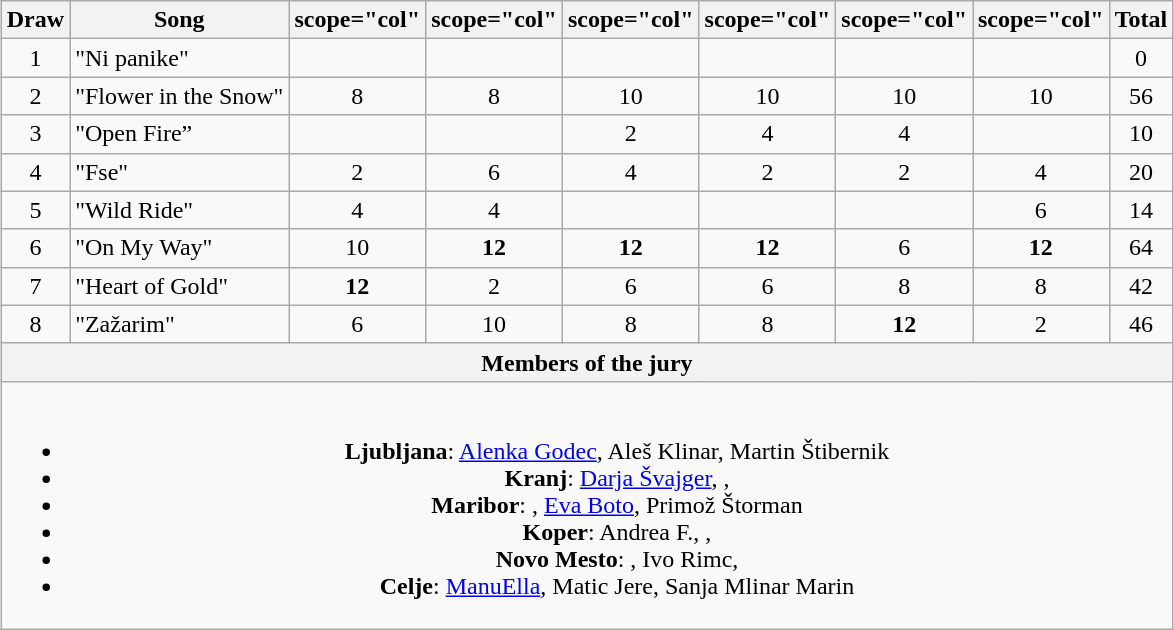<table class="wikitable collapsible" style="margin: 1em auto 1em auto; text-align:center;">
<tr>
<th>Draw</th>
<th>Song</th>
<th>scope="col" </th>
<th>scope="col" </th>
<th>scope="col" </th>
<th>scope="col" </th>
<th>scope="col" </th>
<th>scope="col" </th>
<th>Total</th>
</tr>
<tr>
<td>1</td>
<td align="left">"Ni panike"</td>
<td></td>
<td></td>
<td></td>
<td></td>
<td></td>
<td></td>
<td>0</td>
</tr>
<tr>
<td>2</td>
<td align="left">"Flower in the Snow"</td>
<td>8</td>
<td>8</td>
<td>10</td>
<td>10</td>
<td>10</td>
<td>10</td>
<td>56</td>
</tr>
<tr>
<td>3</td>
<td align="left">"Open Fire”</td>
<td></td>
<td></td>
<td>2</td>
<td>4</td>
<td>4</td>
<td></td>
<td>10</td>
</tr>
<tr>
<td>4</td>
<td align="left">"Fse"</td>
<td>2</td>
<td>6</td>
<td>4</td>
<td>2</td>
<td>2</td>
<td>4</td>
<td>20</td>
</tr>
<tr>
<td>5</td>
<td align="left">"Wild Ride"</td>
<td>4</td>
<td>4</td>
<td></td>
<td></td>
<td></td>
<td>6</td>
<td>14</td>
</tr>
<tr>
<td>6</td>
<td align="left">"On My Way"</td>
<td>10</td>
<td><strong>12</strong></td>
<td><strong>12</strong></td>
<td><strong>12</strong></td>
<td>6</td>
<td><strong>12</strong></td>
<td>64</td>
</tr>
<tr>
<td>7</td>
<td align="left">"Heart of Gold"</td>
<td><strong>12</strong></td>
<td>2</td>
<td>6</td>
<td>6</td>
<td>8</td>
<td>8</td>
<td>42</td>
</tr>
<tr>
<td>8</td>
<td align="left">"Zažarim"</td>
<td>6</td>
<td>10</td>
<td>8</td>
<td>8</td>
<td><strong>12</strong></td>
<td>2</td>
<td>46</td>
</tr>
<tr>
<th colspan="9">Members of the jury</th>
</tr>
<tr>
<td colspan="9"><br><ul><li><strong>Ljubljana</strong>: <a href='#'>Alenka Godec</a>, Aleš Klinar, Martin Štibernik</li><li><strong>Kranj</strong>: <a href='#'>Darja Švajger</a>, , </li><li><strong>Maribor</strong>: , <a href='#'>Eva Boto</a>, Primož Štorman</li><li><strong>Koper</strong>: Andrea F., , </li><li><strong>Novo Mesto</strong>: , Ivo Rimc, </li><li><strong>Celje</strong>: <a href='#'>ManuElla</a>, Matic Jere, Sanja Mlinar Marin</li></ul></td>
</tr>
</table>
